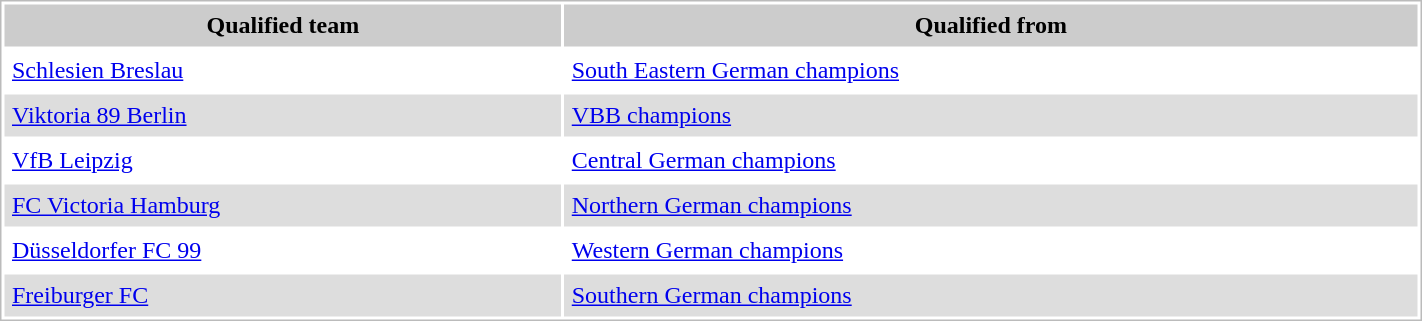<table style="border:1px solid #bbb;background:#fff;" cellpadding="5" cellspacing="2" width="75%">
<tr style="background:#ccc;font-weight:bold">
<th>Qualified team</th>
<th>Qualified from</th>
</tr>
<tr>
<td><a href='#'>Schlesien Breslau</a></td>
<td><a href='#'>South Eastern German champions</a></td>
</tr>
<tr style="background:#ddd">
<td><a href='#'>Viktoria 89 Berlin</a></td>
<td><a href='#'>VBB champions</a></td>
</tr>
<tr>
<td><a href='#'>VfB Leipzig</a></td>
<td><a href='#'>Central German champions</a></td>
</tr>
<tr style="background:#ddd">
<td><a href='#'>FC Victoria Hamburg</a></td>
<td><a href='#'>Northern German champions</a></td>
</tr>
<tr>
<td><a href='#'>Düsseldorfer FC 99</a></td>
<td><a href='#'>Western German champions</a></td>
</tr>
<tr style="background:#ddd">
<td><a href='#'>Freiburger FC</a></td>
<td><a href='#'>Southern German champions</a></td>
</tr>
</table>
